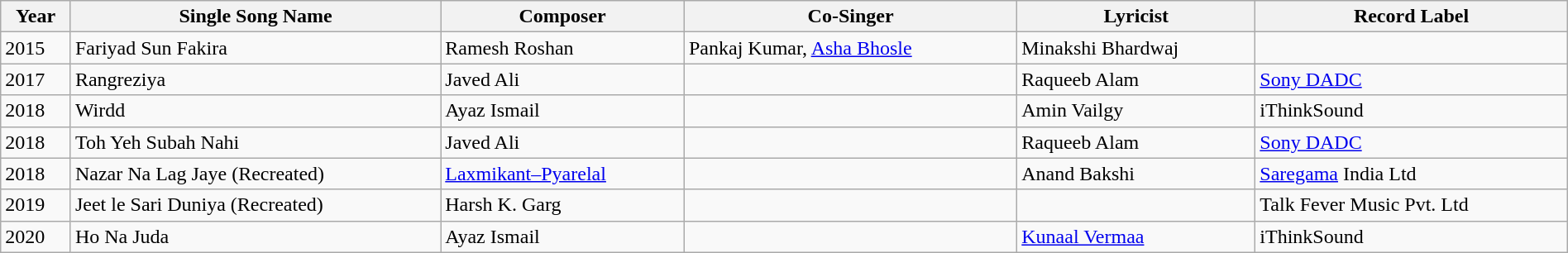<table class="wikitable sortable" width="100%">
<tr>
<th>Year</th>
<th>Single Song Name</th>
<th>Composer</th>
<th>Co-Singer</th>
<th>Lyricist</th>
<th>Record Label</th>
</tr>
<tr>
<td>2015</td>
<td>Fariyad Sun Fakira</td>
<td>Ramesh Roshan</td>
<td>Pankaj Kumar, <a href='#'>Asha Bhosle</a></td>
<td>Minakshi Bhardwaj</td>
<td></td>
</tr>
<tr>
<td>2017</td>
<td>Rangreziya</td>
<td>Javed Ali</td>
<td></td>
<td>Raqueeb Alam</td>
<td><a href='#'>Sony DADC</a></td>
</tr>
<tr>
<td>2018</td>
<td>Wirdd</td>
<td>Ayaz Ismail</td>
<td></td>
<td>Amin Vailgy</td>
<td>iThinkSound</td>
</tr>
<tr>
<td>2018</td>
<td>Toh Yeh Subah Nahi</td>
<td>Javed Ali</td>
<td></td>
<td>Raqueeb Alam</td>
<td><a href='#'>Sony DADC</a></td>
</tr>
<tr>
<td>2018</td>
<td>Nazar Na Lag Jaye (Recreated)</td>
<td><a href='#'>Laxmikant–Pyarelal</a></td>
<td></td>
<td>Anand Bakshi</td>
<td><a href='#'>Saregama</a> India Ltd</td>
</tr>
<tr>
<td>2019</td>
<td>Jeet le Sari Duniya (Recreated)</td>
<td>Harsh K. Garg</td>
<td></td>
<td></td>
<td>Talk Fever Music Pvt. Ltd</td>
</tr>
<tr>
<td>2020</td>
<td>Ho Na Juda</td>
<td>Ayaz Ismail</td>
<td></td>
<td><a href='#'>Kunaal Vermaa</a></td>
<td>iThinkSound</td>
</tr>
</table>
